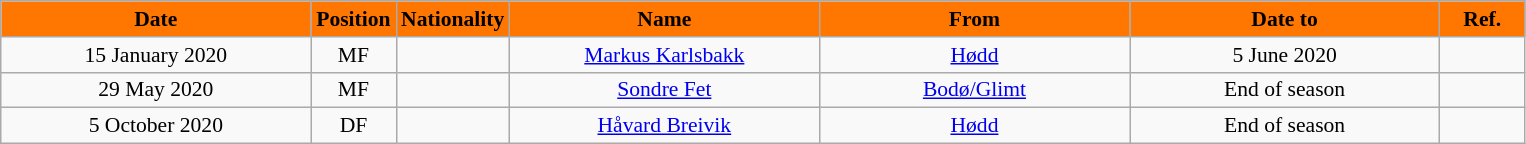<table class="wikitable"  style="text-align:center; font-size:90%; ">
<tr>
<th style="background:#FF7700; color:black; width:200px;">Date</th>
<th style="background:#FF7700; color:black; width:50px;">Position</th>
<th style="background:#FF7700; color:black; width:50px;">Nationality</th>
<th style="background:#FF7700; color:black; width:200px;">Name</th>
<th style="background:#FF7700; color:black; width:200px;">From</th>
<th style="background:#FF7700; color:black; width:200px;">Date to</th>
<th style="background:#FF7700; color:black; width:50px;">Ref.</th>
</tr>
<tr>
<td>15 January 2020</td>
<td>MF</td>
<td></td>
<td><a href='#'>Markus Karlsbakk</a></td>
<td><a href='#'>Hødd</a></td>
<td>5 June 2020</td>
<td></td>
</tr>
<tr>
<td>29 May 2020</td>
<td>MF</td>
<td></td>
<td><a href='#'>Sondre Fet</a></td>
<td><a href='#'>Bodø/Glimt</a></td>
<td>End of season</td>
<td></td>
</tr>
<tr>
<td>5 October 2020</td>
<td>DF</td>
<td></td>
<td><a href='#'>Håvard Breivik</a></td>
<td><a href='#'>Hødd</a></td>
<td>End of season</td>
<td></td>
</tr>
</table>
